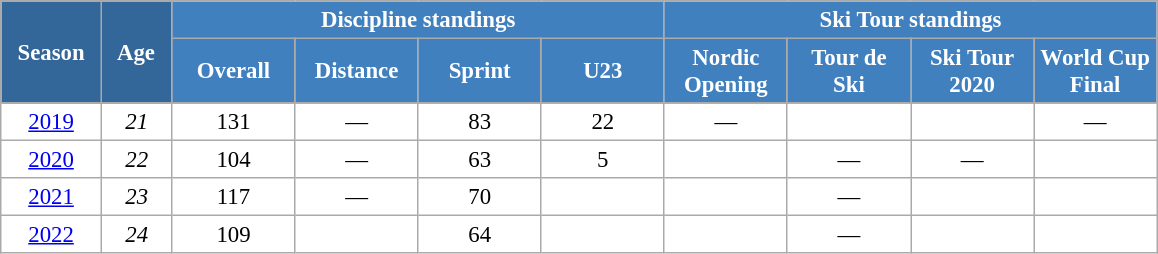<table class="wikitable" style="font-size:95%; text-align:center; border:grey solid 1px; border-collapse:collapse; background:#ffffff;">
<tr>
<th style="background-color:#369; color:white; width:60px;" rowspan="2"> Season </th>
<th style="background-color:#369; color:white; width:40px;" rowspan="2"> Age </th>
<th style="background-color:#4180be; color:white;" colspan="4">Discipline standings</th>
<th style="background-color:#4180be; color:white;" colspan="4">Ski Tour standings</th>
</tr>
<tr>
<th style="background-color:#4180be; color:white; width:75px;">Overall</th>
<th style="background-color:#4180be; color:white; width:75px;">Distance</th>
<th style="background-color:#4180be; color:white; width:75px;">Sprint</th>
<th style="background-color:#4180be; color:white; width:75px;">U23</th>
<th style="background-color:#4180be; color:white; width:75px;">Nordic<br>Opening</th>
<th style="background-color:#4180be; color:white; width:75px;">Tour de<br>Ski</th>
<th style="background-color:#4180be; color:white; width:75px;">Ski Tour<br>2020</th>
<th style="background-color:#4180be; color:white; width:75px;">World Cup<br>Final</th>
</tr>
<tr>
<td><a href='#'>2019</a></td>
<td><em>21</em></td>
<td>131</td>
<td>—</td>
<td>83</td>
<td>22</td>
<td>—</td>
<td></td>
<td></td>
<td>—</td>
</tr>
<tr>
<td><a href='#'>2020</a></td>
<td><em>22</em></td>
<td>104</td>
<td>—</td>
<td>63</td>
<td>5</td>
<td></td>
<td>—</td>
<td>—</td>
<td></td>
</tr>
<tr>
<td><a href='#'>2021</a></td>
<td><em>23</em></td>
<td>117</td>
<td>—</td>
<td>70</td>
<td></td>
<td></td>
<td>—</td>
<td></td>
<td></td>
</tr>
<tr>
<td><a href='#'>2022</a></td>
<td><em>24</em></td>
<td>109</td>
<td></td>
<td>64</td>
<td></td>
<td></td>
<td>—</td>
<td></td>
<td></td>
</tr>
</table>
